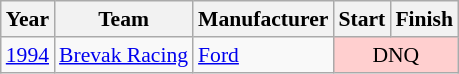<table class="wikitable" style="font-size: 90%;">
<tr>
<th>Year</th>
<th>Team</th>
<th>Manufacturer</th>
<th>Start</th>
<th>Finish</th>
</tr>
<tr>
<td><a href='#'>1994</a></td>
<td><a href='#'>Brevak Racing</a></td>
<td><a href='#'>Ford</a></td>
<td align=center colspan=2 style="background:#FFCFCF;">DNQ</td>
</tr>
</table>
